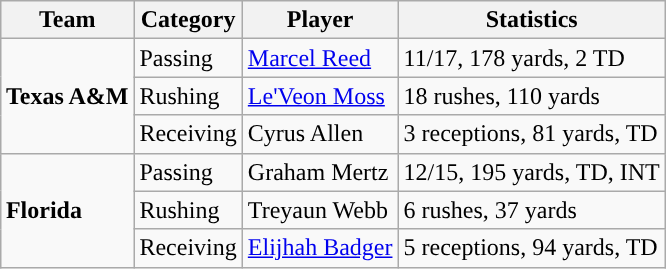<table class="wikitable" style="float: right;">
<tr>
<th>Team</th>
<th>Category</th>
<th>Player</th>
<th>Statistics</th>
</tr>
<tr>
<td rowspan=3><strong>Texas A&M</strong></td>
<td>Passing</td>
<td><a href='#'>Marcel Reed</a></td>
<td>11/17, 178 yards, 2 TD</td>
</tr>
<tr>
<td>Rushing</td>
<td><a href='#'>Le'Veon Moss</a></td>
<td>18 rushes, 110 yards</td>
</tr>
<tr>
<td>Receiving</td>
<td>Cyrus Allen</td>
<td>3 receptions, 81 yards, TD</td>
</tr>
<tr>
<td rowspan=3><strong>Florida</strong></td>
<td>Passing</td>
<td>Graham Mertz</td>
<td>12/15, 195 yards, TD, INT</td>
</tr>
<tr>
<td>Rushing</td>
<td>Treyaun Webb</td>
<td>6 rushes, 37 yards</td>
</tr>
<tr>
<td>Receiving</td>
<td><a href='#'>Elijhah Badger</a></td>
<td>5 receptions, 94 yards, TD</td>
</tr>
</table>
